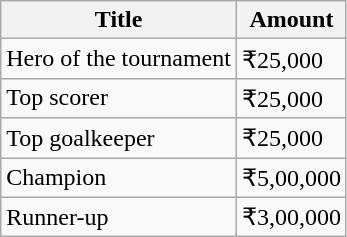<table class="wikitable">
<tr>
<th>Title</th>
<th>Amount</th>
</tr>
<tr>
<td>Hero of the tournament</td>
<td>₹25,000</td>
</tr>
<tr>
<td>Top scorer</td>
<td>₹25,000</td>
</tr>
<tr>
<td>Top goalkeeper</td>
<td>₹25,000</td>
</tr>
<tr>
<td>Champion</td>
<td>₹5,00,000</td>
</tr>
<tr>
<td>Runner-up</td>
<td>₹3,00,000</td>
</tr>
</table>
